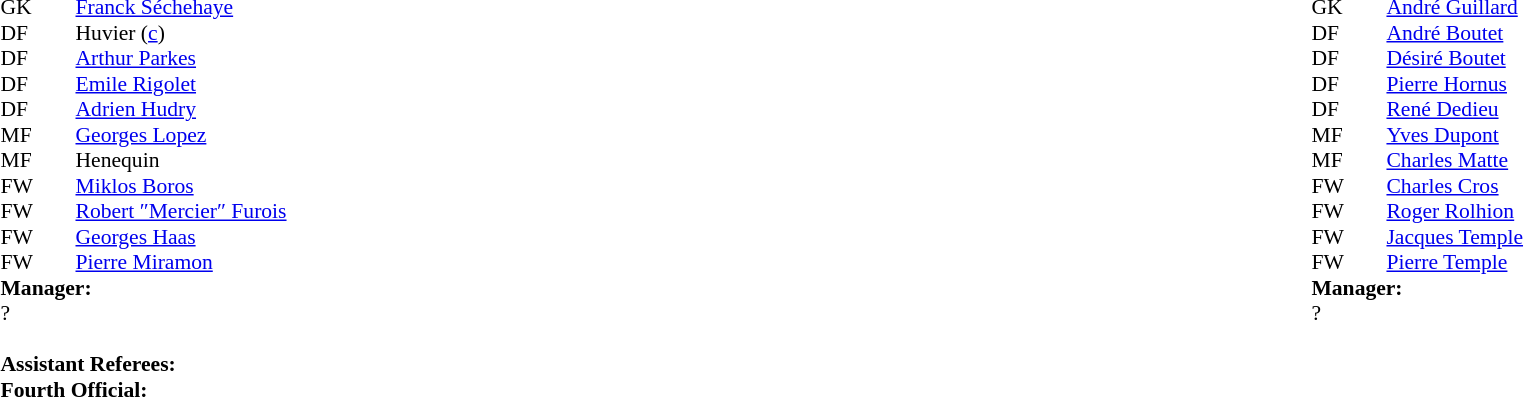<table width=100%>
<tr>
<td valign="top" width="50%"><br><table style=font-size:90% cellspacing=0 cellpadding=0>
<tr>
<td colspan="4"></td>
</tr>
<tr>
<th width=25></th>
<th width=25></th>
</tr>
<tr>
<td>GK</td>
<td><strong></strong></td>
<td> <a href='#'>Franck Séchehaye</a></td>
</tr>
<tr>
<td>DF</td>
<td><strong></strong></td>
<td> Huvier (<a href='#'>c</a>)</td>
</tr>
<tr>
<td>DF</td>
<td><strong></strong></td>
<td> <a href='#'>Arthur Parkes</a></td>
</tr>
<tr>
<td>DF</td>
<td><strong></strong></td>
<td> <a href='#'>Emile Rigolet</a></td>
</tr>
<tr>
<td>DF</td>
<td><strong></strong></td>
<td> <a href='#'>Adrien Hudry</a></td>
</tr>
<tr>
<td>MF</td>
<td><strong></strong></td>
<td> <a href='#'>Georges Lopez</a></td>
</tr>
<tr>
<td>MF</td>
<td><strong></strong></td>
<td> Henequin</td>
</tr>
<tr>
<td>FW</td>
<td><strong></strong></td>
<td> <a href='#'>Miklos Boros</a></td>
</tr>
<tr>
<td>FW</td>
<td><strong></strong></td>
<td> <a href='#'>Robert ″Mercier″ Furois</a></td>
</tr>
<tr>
<td>FW</td>
<td><strong></strong></td>
<td> <a href='#'>Georges Haas</a></td>
</tr>
<tr>
<td>FW</td>
<td><strong></strong></td>
<td> <a href='#'>Pierre Miramon</a></td>
</tr>
<tr>
<td colspan=3><strong>Manager:</strong></td>
</tr>
<tr>
<td colspan=4>?<br><br><strong>Assistant Referees:</strong><br>
<strong>Fourth Official:</strong><br></td>
</tr>
</table>
</td>
<td valign="top" width="50%"><br><table style="font-size: 90%" cellspacing="0" cellpadding="0" align=center>
<tr>
<td colspan="4"></td>
</tr>
<tr>
<th width=25></th>
<th width=25></th>
</tr>
<tr>
<td>GK</td>
<td><strong></strong></td>
<td> <a href='#'>André Guillard</a></td>
</tr>
<tr>
<td>DF</td>
<td><strong></strong></td>
<td> <a href='#'>André Boutet</a></td>
</tr>
<tr>
<td>DF</td>
<td><strong></strong></td>
<td> <a href='#'>Désiré Boutet</a></td>
</tr>
<tr>
<td>DF</td>
<td><strong></strong></td>
<td> <a href='#'>Pierre Hornus</a></td>
</tr>
<tr>
<td>DF</td>
<td><strong></strong></td>
<td> <a href='#'>René Dedieu</a></td>
</tr>
<tr>
<td>MF</td>
<td><strong></strong></td>
<td> <a href='#'>Yves Dupont</a></td>
</tr>
<tr>
<td>MF</td>
<td><strong></strong></td>
<td> <a href='#'>Charles Matte</a></td>
</tr>
<tr>
<td>FW</td>
<td><strong></strong></td>
<td> <a href='#'>Charles Cros</a></td>
</tr>
<tr>
<td>FW</td>
<td><strong></strong></td>
<td> <a href='#'>Roger Rolhion</a></td>
</tr>
<tr>
<td>FW</td>
<td><strong></strong></td>
<td> <a href='#'>Jacques Temple</a></td>
</tr>
<tr>
<td>FW</td>
<td><strong></strong></td>
<td> <a href='#'>Pierre Temple</a></td>
</tr>
<tr>
<td colspan=3><strong>Manager:</strong></td>
</tr>
<tr>
<td colspan=4>?</td>
</tr>
</table>
</td>
</tr>
</table>
